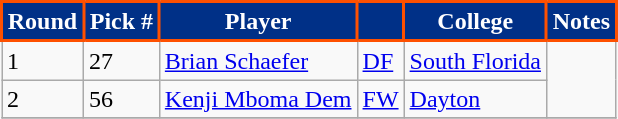<table class="wikitable" style="text-align:left; font-size:100%;">
<tr>
<th style="background-color:#003087; color:#FFFFFF; border:2px solid #FE5000;" scope="col">Round</th>
<th style="background-color:#003087; color:#FFFFFF; border:2px solid #FE5000;" scope="col">Pick #</th>
<th style="background-color:#003087; color:#FFFFFF; border:2px solid #FE5000;" scope="col">Player</th>
<th style="background-color:#003087; color:#FFFFFF; border:2px solid #FE5000;" scope="col"></th>
<th style="background-color:#003087; color:#FFFFFF; border:2px solid #FE5000;" scope="col">College</th>
<th style="background-color:#003087; color:#FFFFFF; border:2px solid #FE5000;" scope="col">Notes</th>
</tr>
<tr>
<td>1</td>
<td>27</td>
<td><a href='#'>Brian Schaefer</a></td>
<td><a href='#'>DF</a></td>
<td><a href='#'>South Florida</a></td>
<td rowspan="2"></td>
</tr>
<tr>
<td>2</td>
<td>56</td>
<td><a href='#'>Kenji Mboma Dem</a></td>
<td><a href='#'>FW</a></td>
<td><a href='#'>Dayton</a></td>
</tr>
<tr>
</tr>
</table>
